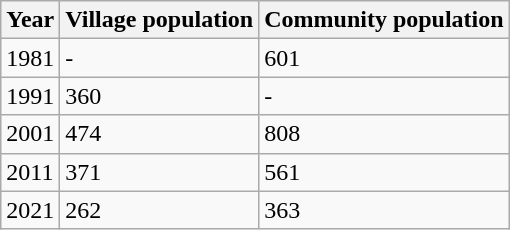<table class="wikitable">
<tr>
<th>Year</th>
<th>Village population</th>
<th>Community population</th>
</tr>
<tr>
<td>1981</td>
<td>-</td>
<td>601</td>
</tr>
<tr>
<td>1991</td>
<td>360</td>
<td>-</td>
</tr>
<tr>
<td>2001</td>
<td>474</td>
<td>808</td>
</tr>
<tr>
<td>2011</td>
<td>371</td>
<td>561</td>
</tr>
<tr>
<td>2021</td>
<td>262</td>
<td>363</td>
</tr>
</table>
